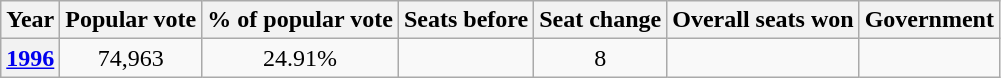<table class="wikitable" style="text-align:center">
<tr>
<th>Year</th>
<th>Popular vote</th>
<th>% of popular vote</th>
<th>Seats before</th>
<th>Seat change</th>
<th>Overall seats won</th>
<th>Government</th>
</tr>
<tr>
<th><a href='#'>1996</a></th>
<td>74,963</td>
<td>24.91%</td>
<td></td>
<td> 8</td>
<td></td>
<td></td>
</tr>
</table>
